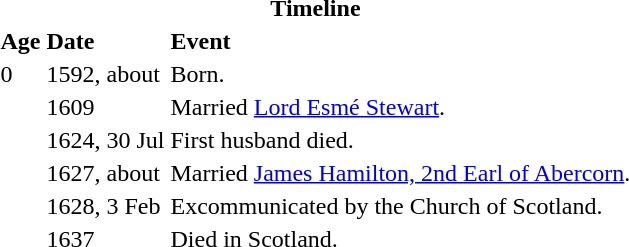<table>
<tr>
<th colspan=3>Timeline</th>
</tr>
<tr>
<th align="left">Age</th>
<th align="left">Date</th>
<th align="left">Event</th>
</tr>
<tr>
<td>0</td>
<td>1592, about</td>
<td>Born.</td>
</tr>
<tr>
<td></td>
<td>1609</td>
<td>Married <a href='#'>Lord Esmé Stewart</a>.</td>
</tr>
<tr>
<td></td>
<td>1624, 30 Jul</td>
<td>First husband died.</td>
</tr>
<tr>
<td></td>
<td>1627, about</td>
<td>Married <a href='#'>James Hamilton, 2nd Earl of Abercorn</a>.</td>
</tr>
<tr>
<td></td>
<td>1628, 3 Feb</td>
<td>Excommunicated by the Church of Scotland.</td>
</tr>
<tr>
<td></td>
<td>1637</td>
<td>Died in Scotland.</td>
</tr>
</table>
